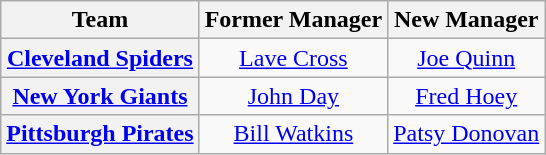<table class="wikitable plainrowheaders" style="text-align:center;">
<tr>
<th scope="col">Team</th>
<th scope="col">Former Manager</th>
<th scope="col">New Manager</th>
</tr>
<tr>
<th scope="row" style="text-align:center;"><a href='#'>Cleveland Spiders</a></th>
<td><a href='#'>Lave Cross</a></td>
<td><a href='#'>Joe Quinn</a></td>
</tr>
<tr>
<th scope="row" style="text-align:center;"><a href='#'>New York Giants</a></th>
<td><a href='#'>John Day</a></td>
<td><a href='#'>Fred Hoey</a></td>
</tr>
<tr>
<th scope="row" style="text-align:center;"><a href='#'>Pittsburgh Pirates</a></th>
<td><a href='#'>Bill Watkins</a></td>
<td><a href='#'>Patsy Donovan</a></td>
</tr>
</table>
